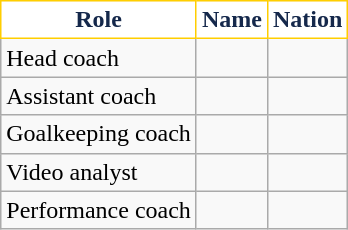<table class="wikitable sortable">
<tr>
<th style="background:#FFFFFF; color:#15284B; border:1px solid #FFCE00;" scope="col">Role</th>
<th style="background:#FFFFFF; color:#15284B; border:1px solid #FFCE00;" scope="col">Name</th>
<th style="background:#FFFFFF; color:#15284B; border:1px solid #FFCE00;" scope="col">Nation</th>
</tr>
<tr>
<td>Head coach</td>
<td></td>
<td></td>
</tr>
<tr>
<td>Assistant coach</td>
<td></td>
<td></td>
</tr>
<tr>
<td>Goalkeeping coach</td>
<td></td>
<td></td>
</tr>
<tr>
<td>Video analyst</td>
<td></td>
<td></td>
</tr>
<tr>
<td>Performance coach</td>
<td></td>
<td></td>
</tr>
</table>
